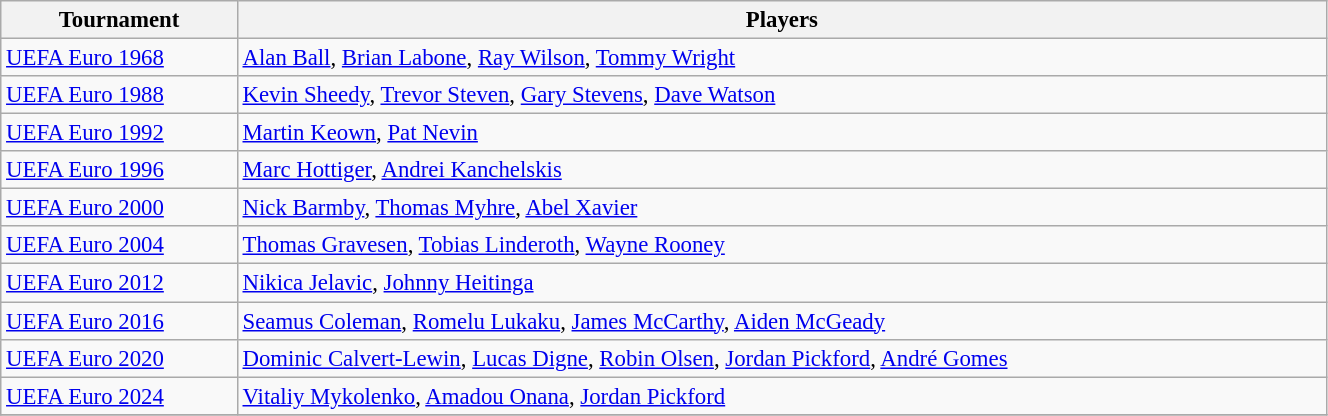<table class="wikitable sortable" style="width: 70%; center; font-size: 95%;">
<tr>
<th>Tournament</th>
<th>Players</th>
</tr>
<tr>
<td><a href='#'>UEFA Euro 1968</a></td>
<td> <a href='#'>Alan Ball</a>,  <a href='#'>Brian Labone</a>,   <a href='#'>Ray Wilson</a>,   <a href='#'>Tommy Wright</a></td>
</tr>
<tr>
<td><a href='#'>UEFA Euro 1988</a></td>
<td> <a href='#'>Kevin Sheedy</a>,  <a href='#'>Trevor Steven</a>,   <a href='#'>Gary Stevens</a>,   <a href='#'>Dave Watson</a></td>
</tr>
<tr>
<td><a href='#'>UEFA Euro 1992</a></td>
<td> <a href='#'>Martin Keown</a>,  <a href='#'>Pat Nevin</a></td>
</tr>
<tr>
<td><a href='#'>UEFA Euro 1996</a></td>
<td> <a href='#'>Marc Hottiger</a>,  <a href='#'>Andrei Kanchelskis</a></td>
</tr>
<tr>
<td><a href='#'>UEFA Euro 2000</a></td>
<td> <a href='#'>Nick Barmby</a>,  <a href='#'>Thomas Myhre</a>,  <a href='#'>Abel Xavier</a></td>
</tr>
<tr>
<td><a href='#'>UEFA Euro 2004</a></td>
<td> <a href='#'>Thomas Gravesen</a>,  <a href='#'>Tobias Linderoth</a>,  <a href='#'>Wayne Rooney</a></td>
</tr>
<tr>
<td><a href='#'>UEFA Euro 2012</a></td>
<td> <a href='#'>Nikica Jelavic</a>,  <a href='#'>Johnny Heitinga</a></td>
</tr>
<tr>
<td><a href='#'>UEFA Euro 2016</a></td>
<td> <a href='#'>Seamus Coleman</a>,  <a href='#'>Romelu Lukaku</a>,  <a href='#'>James McCarthy</a>,  <a href='#'>Aiden McGeady</a></td>
</tr>
<tr>
<td><a href='#'>UEFA Euro 2020</a></td>
<td> <a href='#'>Dominic Calvert-Lewin</a>,  <a href='#'>Lucas Digne</a>,  <a href='#'>Robin Olsen</a>,  <a href='#'>Jordan Pickford</a>,  <a href='#'>André Gomes</a></td>
</tr>
<tr>
<td><a href='#'>UEFA Euro 2024</a></td>
<td> <a href='#'>Vitaliy Mykolenko</a>,  <a href='#'>Amadou Onana</a>,  <a href='#'>Jordan Pickford</a></td>
</tr>
<tr>
</tr>
</table>
